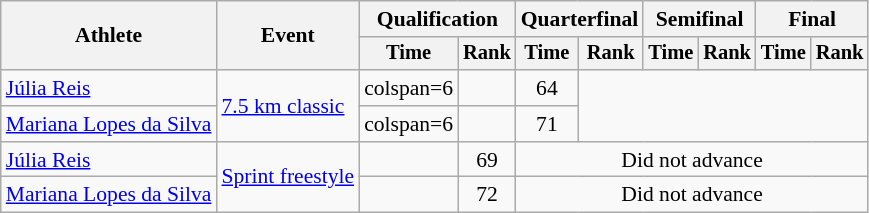<table class="wikitable" style="font-size:90%">
<tr>
<th rowspan="2">Athlete</th>
<th rowspan="2">Event</th>
<th colspan="2">Qualification</th>
<th colspan="2">Quarterfinal</th>
<th colspan="2">Semifinal</th>
<th colspan="2">Final</th>
</tr>
<tr style="font-size:95%">
<th>Time</th>
<th>Rank</th>
<th>Time</th>
<th>Rank</th>
<th>Time</th>
<th>Rank</th>
<th>Time</th>
<th>Rank</th>
</tr>
<tr align=center>
<td align=left><a href='#'>Júlia Reis</a></td>
<td align=left rowspan=2><a href='#'>7.5 km classic</a></td>
<td>colspan=6 </td>
<td></td>
<td>64</td>
</tr>
<tr align=center>
<td align=left><a href='#'>Mariana Lopes da Silva</a></td>
<td>colspan=6 </td>
<td></td>
<td>71</td>
</tr>
<tr align=center>
<td align=left><a href='#'>Júlia Reis</a></td>
<td align=left rowspan=2><a href='#'>Sprint freestyle</a></td>
<td></td>
<td>69</td>
<td colspan=6>Did not advance</td>
</tr>
<tr align=center>
<td align=left><a href='#'>Mariana Lopes da Silva</a></td>
<td></td>
<td>72</td>
<td colspan=6>Did not advance</td>
</tr>
</table>
